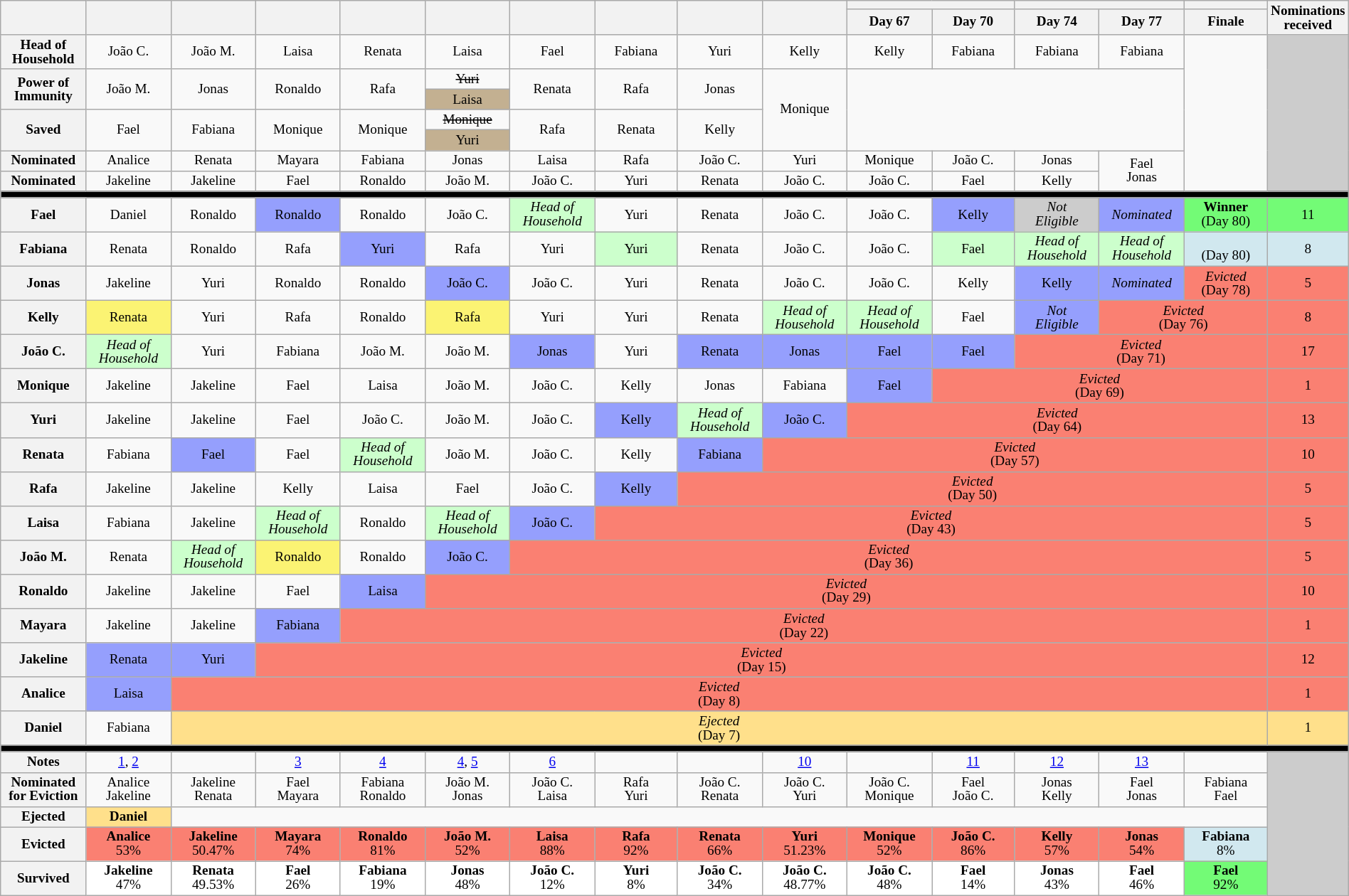<table class="wikitable" style="text-align:center; font-size:80%; width:100%; line-height:13px;">
<tr>
<th width=6.5% rowspan=2></th>
<th width=6.5% rowspan=2></th>
<th width=6.5% rowspan=2></th>
<th width=6.5% rowspan=2></th>
<th width=6.5% rowspan=2></th>
<th width=6.5% rowspan=2></th>
<th width=6.5% rowspan=2></th>
<th width=6.5% rowspan=2></th>
<th width=6.5% rowspan=2></th>
<th width=6.5% rowspan=2></th>
<th width=6.5% colspan=2></th>
<th width=6.5% colspan=2></th>
<th width=6.5% colspan=1></th>
<th width=6.5% rowspan=2>Nominations<br>received</th>
</tr>
<tr>
<th width=6.5%>Day 67</th>
<th width=6.5%>Day 70</th>
<th width=6.5%>Day 74</th>
<th width=6.5%>Day 77</th>
<th width=6.5%>Finale</th>
</tr>
<tr>
<th>Head of<br>Household</th>
<td>João C.</td>
<td>João M.</td>
<td>Laisa</td>
<td>Renata</td>
<td>Laisa</td>
<td>Fael</td>
<td>Fabiana</td>
<td>Yuri</td>
<td>Kelly</td>
<td>Kelly</td>
<td>Fabiana</td>
<td>Fabiana</td>
<td>Fabiana</td>
<td rowspan=7></td>
<td rowspan=7 bgcolor="CCCCCC"></td>
</tr>
<tr>
<th rowspan=2>Power of<br>Immunity</th>
<td rowspan=2>João M.</td>
<td rowspan=2>Jonas</td>
<td rowspan=2>Ronaldo</td>
<td rowspan=2>Rafa</td>
<td><s>Yuri</s></td>
<td rowspan=2>Renata</td>
<td rowspan=2>Rafa</td>
<td rowspan=2>Jonas</td>
<td rowspan=4>Monique</td>
<td rowspan=4 colspan=4></td>
</tr>
<tr>
<td bgcolor="C3B091">Laisa</td>
</tr>
<tr>
<th rowspan=2>Saved</th>
<td rowspan=2>Fael</td>
<td rowspan=2>Fabiana</td>
<td rowspan=2>Monique</td>
<td rowspan=2>Monique</td>
<td><s>Monique</s></td>
<td rowspan=2>Rafa</td>
<td rowspan=2>Renata</td>
<td rowspan=2>Kelly</td>
</tr>
<tr>
<td bgcolor="C3B091">Yuri</td>
</tr>
<tr>
<th>Nominated<br></th>
<td>Analice</td>
<td>Renata</td>
<td>Mayara</td>
<td>Fabiana</td>
<td>Jonas</td>
<td>Laisa</td>
<td>Rafa</td>
<td>João C.</td>
<td>Yuri</td>
<td>Monique</td>
<td>João C.</td>
<td>Jonas</td>
<td rowspan=2>Fael<br>Jonas</td>
</tr>
<tr>
<th>Nominated<br></th>
<td>Jakeline</td>
<td>Jakeline</td>
<td>Fael</td>
<td>Ronaldo</td>
<td>João M.</td>
<td>João C.</td>
<td>Yuri</td>
<td>Renata</td>
<td>João C.</td>
<td>João C.</td>
<td>Fael</td>
<td>Kelly</td>
</tr>
<tr>
<td bgcolor="000000" colspan=16></td>
</tr>
<tr>
<th>Fael</th>
<td>Daniel</td>
<td>Ronaldo</td>
<td bgcolor="959FFD">Ronaldo</td>
<td>Ronaldo</td>
<td>João C.</td>
<td bgcolor="CCFFCC"><em>Head of<br>Household</em></td>
<td>Yuri</td>
<td>Renata</td>
<td>João C.</td>
<td>João C.</td>
<td bgcolor="959FFD">Kelly</td>
<td bgcolor="CCCCCC"><em>Not<br>Eligible</em></td>
<td bgcolor="959FFD"><em>Nominated</em></td>
<td bgcolor="73FB76"><strong>Winner</strong><br>(Day 80)</td>
<td bgcolor="73FB76">11</td>
</tr>
<tr>
<th>Fabiana</th>
<td>Renata</td>
<td>Ronaldo</td>
<td>Rafa</td>
<td bgcolor="959FFD">Yuri</td>
<td>Rafa</td>
<td>Yuri</td>
<td bgcolor="CCFFCC">Yuri</td>
<td>Renata</td>
<td>João C.</td>
<td>João C.</td>
<td bgcolor="CCFFCC">Fael</td>
<td bgcolor="CCFFCC"><em>Head of<br>Household</em></td>
<td bgcolor="CCFFCC"><em>Head of<br>Household</em></td>
<td bgcolor="D1E8EF"><br>(Day 80)</td>
<td bgcolor="D1E8EF">8</td>
</tr>
<tr>
<th>Jonas</th>
<td>Jakeline</td>
<td>Yuri</td>
<td>Ronaldo</td>
<td>Ronaldo</td>
<td bgcolor="959FFD">João C.</td>
<td>João C.</td>
<td>Yuri</td>
<td>Renata</td>
<td>João C.</td>
<td>João C.</td>
<td>Kelly</td>
<td bgcolor="959FFD">Kelly</td>
<td bgcolor="959FFD"><em>Nominated</em></td>
<td bgcolor="FA8072"><em>Evicted</em><br>(Day 78)</td>
<td bgcolor="FA8072">5</td>
</tr>
<tr>
<th>Kelly</th>
<td bgcolor="FBF373">Renata</td>
<td>Yuri</td>
<td>Rafa</td>
<td>Ronaldo</td>
<td bgcolor="FBF373">Rafa</td>
<td>Yuri</td>
<td>Yuri</td>
<td>Renata</td>
<td bgcolor="CCFFCC"><em>Head of<br>Household</em></td>
<td bgcolor="CCFFCC"><em>Head of<br>Household</em></td>
<td>Fael</td>
<td bgcolor="959FFD"><em>Not<br>Eligible</em></td>
<td bgcolor="FA8072" colspan=2><em>Evicted</em><br>(Day 76)</td>
<td bgcolor="FA8072">8</td>
</tr>
<tr>
<th>João C.</th>
<td bgcolor="CCFFCC"><em>Head of<br>Household</em></td>
<td>Yuri</td>
<td>Fabiana</td>
<td>João M.</td>
<td>João M.</td>
<td bgcolor="959FFD">Jonas</td>
<td>Yuri</td>
<td bgcolor="959FFD">Renata</td>
<td bgcolor="959FFD">Jonas</td>
<td bgcolor="959FFD">Fael</td>
<td bgcolor="959FFD">Fael</td>
<td bgcolor="FA8072" colspan=3><em>Evicted</em><br>(Day 71)</td>
<td bgcolor="FA8072">17</td>
</tr>
<tr>
<th>Monique</th>
<td>Jakeline</td>
<td>Jakeline</td>
<td>Fael</td>
<td>Laisa</td>
<td>João M.</td>
<td>João C.</td>
<td>Kelly</td>
<td>Jonas</td>
<td>Fabiana</td>
<td bgcolor="959FFD">Fael</td>
<td bgcolor="FA8072" colspan=4><em>Evicted</em><br>(Day 69)</td>
<td bgcolor="FA8072">1</td>
</tr>
<tr>
<th>Yuri</th>
<td>Jakeline</td>
<td>Jakeline</td>
<td>Fael</td>
<td>João C.</td>
<td>João M.</td>
<td>João C.</td>
<td bgcolor="959FFD">Kelly</td>
<td bgcolor="CCFFCC"><em>Head of<br>Household</em></td>
<td bgcolor="959FFD">João C.</td>
<td bgcolor="FA8072" colspan=5><em>Evicted</em><br>(Day 64)</td>
<td bgcolor="FA8072">13</td>
</tr>
<tr>
<th>Renata</th>
<td>Fabiana</td>
<td bgcolor="959FFD">Fael</td>
<td>Fael</td>
<td bgcolor="CCFFCC"><em>Head of<br>Household</em></td>
<td>João M.</td>
<td>João C.</td>
<td>Kelly</td>
<td bgcolor="959FFD">Fabiana</td>
<td bgcolor="FA8072" colspan=6><em>Evicted</em><br>(Day 57)</td>
<td bgcolor="FA8072">10</td>
</tr>
<tr>
<th>Rafa</th>
<td>Jakeline</td>
<td>Jakeline</td>
<td>Kelly</td>
<td>Laisa</td>
<td>Fael</td>
<td>João C.</td>
<td bgcolor="959FFD">Kelly</td>
<td bgcolor="FA8072" colspan=7><em>Evicted</em><br>(Day 50)</td>
<td bgcolor="FA8072">5</td>
</tr>
<tr>
<th>Laisa</th>
<td>Fabiana</td>
<td>Jakeline</td>
<td bgcolor="CCFFCC"><em>Head of<br>Household</em></td>
<td>Ronaldo</td>
<td bgcolor="CCFFCC"><em>Head of<br>Household</em></td>
<td bgcolor="959FFD">João C.</td>
<td bgcolor="FA8072" colspan=8><em>Evicted</em><br>(Day 43)</td>
<td bgcolor="FA8072">5</td>
</tr>
<tr>
<th>João M.</th>
<td>Renata</td>
<td bgcolor="CCFFCC"><em>Head of<br>Household</em></td>
<td bgcolor="FBF373">Ronaldo</td>
<td>Ronaldo</td>
<td bgcolor="959FFD">João C.</td>
<td bgcolor="FA8072" colspan=9><em>Evicted</em><br>(Day 36)</td>
<td bgcolor="FA8072">5</td>
</tr>
<tr>
<th>Ronaldo</th>
<td>Jakeline</td>
<td>Jakeline</td>
<td>Fael</td>
<td bgcolor="959FFD">Laisa</td>
<td bgcolor="FA8072" colspan=10><em>Evicted</em><br>(Day 29)</td>
<td bgcolor="FA8072">10</td>
</tr>
<tr>
<th>Mayara</th>
<td>Jakeline</td>
<td>Jakeline</td>
<td bgcolor="959FFD">Fabiana</td>
<td bgcolor="FA8072" colspan=11><em>Evicted</em><br>(Day 22)</td>
<td bgcolor="FA8072">1</td>
</tr>
<tr>
<th>Jakeline</th>
<td bgcolor="959FFD">Renata</td>
<td bgcolor="959FFD">Yuri</td>
<td bgcolor="FA8072" colspan=12><em>Evicted</em><br>(Day 15)</td>
<td bgcolor="FA8072">12</td>
</tr>
<tr>
<th>Analice</th>
<td bgcolor="959FFD">Laisa</td>
<td bgcolor="FA8072" colspan=13><em>Evicted</em><br>(Day 8)</td>
<td bgcolor="FA8072">1</td>
</tr>
<tr>
<th>Daniel</th>
<td>Fabiana</td>
<td bgcolor="FFE08B" colspan=13><em>Ejected</em><br>(Day 7)</td>
<td bgcolor="FFE08B">1</td>
</tr>
<tr>
<td bgcolor="000000" colspan=16></td>
</tr>
<tr>
<th>Notes</th>
<td><a href='#'>1</a>, <a href='#'>2</a></td>
<td></td>
<td><a href='#'>3</a></td>
<td><a href='#'>4</a></td>
<td><a href='#'>4</a>, <a href='#'>5</a></td>
<td><a href='#'>6</a></td>
<td></td>
<td></td>
<td><a href='#'>10</a></td>
<td></td>
<td><a href='#'>11</a></td>
<td><a href='#'>12</a></td>
<td><a href='#'>13</a></td>
<td></td>
<td rowspan=5 bgcolor="CCCCCC"></td>
</tr>
<tr>
<th>Nominated<br>for Eviction</th>
<td>Analice<br>Jakeline</td>
<td>Jakeline<br>Renata</td>
<td>Fael<br>Mayara</td>
<td>Fabiana<br>Ronaldo</td>
<td>João M.<br>Jonas</td>
<td>João C.<br>Laisa</td>
<td>Rafa<br>Yuri</td>
<td>João C.<br>Renata</td>
<td>João C.<br>Yuri</td>
<td>João C.<br>Monique</td>
<td>Fael<br>João C.</td>
<td>Jonas<br>Kelly</td>
<td>Fael<br>Jonas</td>
<td>Fabiana<br>Fael</td>
</tr>
<tr>
<th>Ejected</th>
<td bgcolor="FFE08B"><strong>Daniel</strong></td>
<td colspan=13></td>
</tr>
<tr>
<th>Evicted</th>
<td bgcolor="FA8072"><strong>Analice</strong><br>53%<br></td>
<td bgcolor="FA8072"><strong>Jakeline</strong><br>50.47%<br></td>
<td bgcolor="FA8072"><strong>Mayara</strong><br>74%<br></td>
<td bgcolor="FA8072"><strong>Ronaldo</strong><br>81%<br></td>
<td bgcolor="FA8072"><strong>João M.</strong><br>52%<br></td>
<td bgcolor="FA8072"><strong>Laisa</strong><br>88%<br></td>
<td bgcolor="FA8072"><strong>Rafa</strong><br>92%<br></td>
<td bgcolor="FA8072"><strong>Renata</strong><br>66%<br></td>
<td bgcolor="FA8072"><strong>Yuri</strong><br>51.23%<br></td>
<td bgcolor="FA8072"><strong>Monique</strong><br>52%<br></td>
<td bgcolor="FA8072"><strong>João C.</strong><br>86%<br></td>
<td bgcolor="FA8072"><strong>Kelly</strong><br>57%<br></td>
<td bgcolor="FA8072"><strong>Jonas</strong><br>54%<br></td>
<td rowspan=1 bgcolor="D1E8EF"><strong>Fabiana</strong><br>8%<br></td>
</tr>
<tr>
<th>Survived</th>
<td bgcolor="FFFFFF"><strong>Jakeline</strong><br>47%<br></td>
<td bgcolor="FFFFFF"><strong>Renata</strong><br>49.53%<br></td>
<td bgcolor="FFFFFF"><strong>Fael</strong><br>26%<br></td>
<td bgcolor="FFFFFF"><strong>Fabiana</strong><br>19%<br></td>
<td bgcolor="FFFFFF"><strong>Jonas</strong><br>48%<br></td>
<td bgcolor="FFFFFF"><strong>João C.</strong><br>12%<br></td>
<td bgcolor="FFFFFF"><strong>Yuri</strong><br>8%<br></td>
<td bgcolor="FFFFFF"><strong>João C.</strong><br>34%<br></td>
<td bgcolor="FFFFFF"><strong>João C.</strong><br>48.77%<br></td>
<td bgcolor="FFFFFF"><strong>João C.</strong><br>48%<br></td>
<td bgcolor="FFFFFF"><strong>Fael</strong><br>14%<br></td>
<td bgcolor="FFFFFF"><strong>Jonas</strong><br>43%<br></td>
<td bgcolor="FFFFFF"><strong>Fael</strong><br>46%<br></td>
<td bgcolor="73FB76"><strong>Fael</strong><br>92%<br></td>
</tr>
</table>
